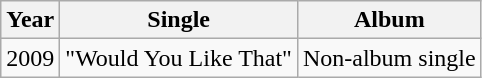<table class="wikitable sortable">
<tr>
<th>Year</th>
<th>Single</th>
<th>Album</th>
</tr>
<tr>
<td>2009</td>
<td>"Would You Like That"</td>
<td>Non-album single</td>
</tr>
</table>
